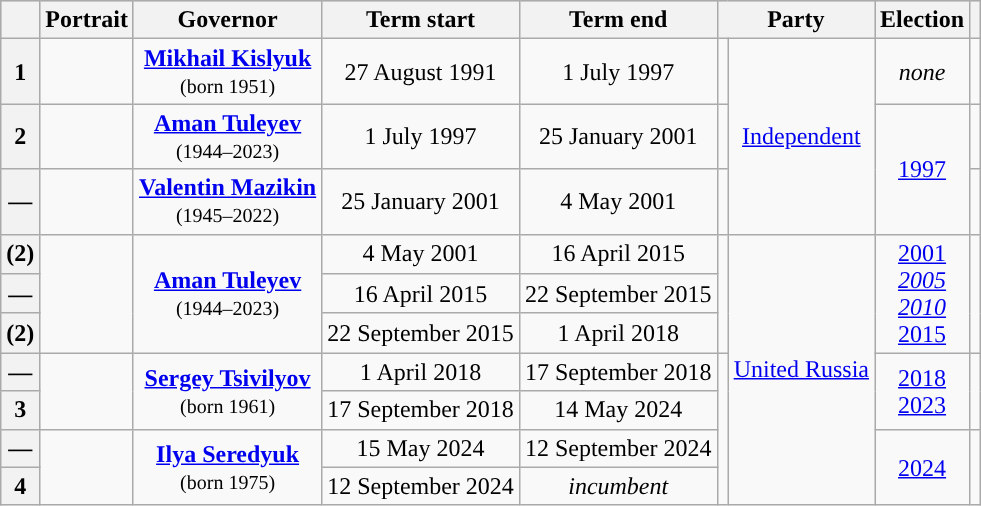<table class="wikitable" style="text-align:center">
<tr style="background:#cccccc" bgcolor=#E6E6AA>
<th></th>
<th>Portrait</th>
<th>Governor</th>
<th>Term start</th>
<th>Term end</th>
<th colspan=2>Party</th>
<th>Election</th>
<th></th>
</tr>
<tr>
<th>1</th>
<td></td>
<td><strong><a href='#'>Mikhail Kislyuk</a></strong><br><small>(born 1951)</small></td>
<td>27 August 1991</td>
<td>1 July 1997</td>
<td style="background: "></td>
<td rowspan=3><a href='#'>Independent</a></td>
<td><em>none</em></td>
<td></td>
</tr>
<tr>
<th>2</th>
<td></td>
<td><strong><a href='#'>Aman Tuleyev</a></strong><br><small>(1944–2023)</small></td>
<td>1 July 1997</td>
<td>25 January 2001</td>
<td style="background: "></td>
<td rowspan=2><a href='#'>1997</a></td>
<td></td>
</tr>
<tr>
<th>—</th>
<td></td>
<td><strong><a href='#'>Valentin Mazikin</a></strong><br><small>(1945–2022)</small></td>
<td>25 January 2001</td>
<td>4 May 2001</td>
<td style="background: "></td>
<td></td>
</tr>
<tr>
<th>(2)</th>
<td rowspan=3></td>
<td rowspan=3><strong><a href='#'>Aman Tuleyev</a></strong><br><small>(1944–2023)</small></td>
<td>4 May 2001</td>
<td>16 April 2015</td>
<td rowspan=3; style="background: "></td>
<td rowspan=7><a href='#'>United Russia</a></td>
<td rowspan=3><a href='#'>2001</a><br><em><a href='#'>2005</a></em><br><em><a href='#'>2010</a></em><br><a href='#'>2015</a></td>
<td rowspan=3></td>
</tr>
<tr>
<th>—</th>
<td>16 April 2015</td>
<td>22 September 2015</td>
</tr>
<tr>
<th>(2)</th>
<td>22 September 2015</td>
<td>1 April 2018</td>
</tr>
<tr>
<th>—</th>
<td rowspan=2></td>
<td rowspan=2><strong><a href='#'>Sergey Tsivilyov</a></strong><br><small>(born 1961)</small></td>
<td>1 April 2018</td>
<td>17 September 2018</td>
<td rowspan=4; style="background: "></td>
<td rowspan=2><a href='#'>2018</a><br><a href='#'>2023</a></td>
<td rowspan=2></td>
</tr>
<tr>
<th>3</th>
<td>17 September 2018</td>
<td>14 May 2024</td>
</tr>
<tr>
<th>—</th>
<td rowspan=2></td>
<td rowspan=2><strong><a href='#'>Ilya Seredyuk</a></strong><br><small>(born 1975)</small></td>
<td>15 May 2024</td>
<td>12 September 2024</td>
<td rowspan=2><a href='#'>2024</a></td>
<td rowspan=2></td>
</tr>
<tr>
<th>4</th>
<td>12 September 2024</td>
<td><em>incumbent</em></td>
</tr>
</table>
